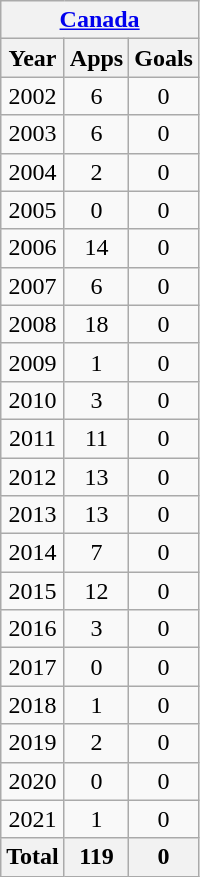<table class="wikitable" style="text-align:center">
<tr>
<th colspan=3><a href='#'>Canada</a></th>
</tr>
<tr>
<th>Year</th>
<th>Apps</th>
<th>Goals</th>
</tr>
<tr>
<td>2002</td>
<td>6</td>
<td>0</td>
</tr>
<tr>
<td>2003</td>
<td>6</td>
<td>0</td>
</tr>
<tr>
<td>2004</td>
<td>2</td>
<td>0</td>
</tr>
<tr>
<td>2005</td>
<td>0</td>
<td>0</td>
</tr>
<tr>
<td>2006</td>
<td>14</td>
<td>0</td>
</tr>
<tr>
<td>2007</td>
<td>6</td>
<td>0</td>
</tr>
<tr>
<td>2008</td>
<td>18</td>
<td>0</td>
</tr>
<tr>
<td>2009</td>
<td>1</td>
<td>0</td>
</tr>
<tr>
<td>2010</td>
<td>3</td>
<td>0</td>
</tr>
<tr>
<td>2011</td>
<td>11</td>
<td>0</td>
</tr>
<tr>
<td>2012</td>
<td>13</td>
<td>0</td>
</tr>
<tr>
<td>2013</td>
<td>13</td>
<td>0</td>
</tr>
<tr>
<td>2014</td>
<td>7</td>
<td>0</td>
</tr>
<tr>
<td>2015</td>
<td>12</td>
<td>0</td>
</tr>
<tr>
<td>2016</td>
<td>3</td>
<td>0</td>
</tr>
<tr>
<td>2017</td>
<td>0</td>
<td>0</td>
</tr>
<tr>
<td>2018</td>
<td>1</td>
<td>0</td>
</tr>
<tr>
<td>2019</td>
<td>2</td>
<td>0</td>
</tr>
<tr>
<td>2020</td>
<td>0</td>
<td>0</td>
</tr>
<tr>
<td>2021</td>
<td>1</td>
<td>0</td>
</tr>
<tr>
<th>Total</th>
<th>119</th>
<th>0</th>
</tr>
</table>
